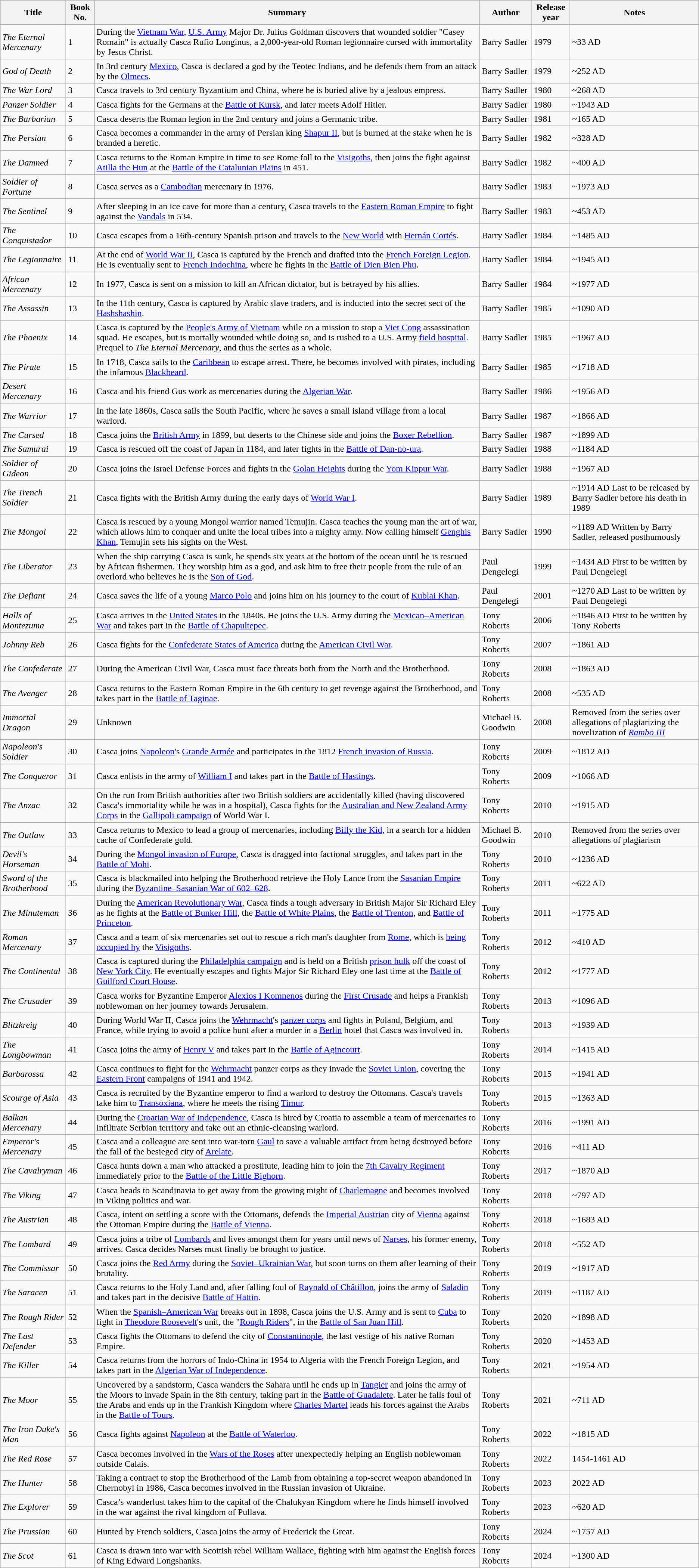<table class="wikitable sortable mw-collapsible mw-collapsed">
<tr>
<th>Title</th>
<th>Book No.</th>
<th>Summary</th>
<th>Author</th>
<th>Release year</th>
<th>Notes</th>
</tr>
<tr>
<td><em>The Eternal Mercenary</em></td>
<td>1</td>
<td>During the <a href='#'>Vietnam War</a>, <a href='#'>U.S. Army</a> Major Dr. Julius Goldman discovers that wounded soldier "Casey Romain" is actually Casca Rufio Longinus, a 2,000-year-old Roman legionnaire cursed with immortality by Jesus Christ.</td>
<td>Barry Sadler</td>
<td>1979</td>
<td>~33 AD</td>
</tr>
<tr>
<td><em>God of Death</em></td>
<td>2</td>
<td>In 3rd century <a href='#'>Mexico</a>, Casca is declared a god by the Teotec Indians, and he defends them from an attack by the <a href='#'>Olmecs</a>.</td>
<td>Barry Sadler</td>
<td>1979</td>
<td>~252 AD</td>
</tr>
<tr>
<td><em>The War Lord</em></td>
<td>3</td>
<td>Casca travels to 3rd century Byzantium and China, where he is buried alive by a jealous empress.</td>
<td>Barry Sadler</td>
<td>1980</td>
<td>~268 AD</td>
</tr>
<tr>
<td><em>Panzer Soldier</em></td>
<td>4</td>
<td>Casca fights for the Germans at the <a href='#'>Battle of Kursk</a>, and later meets Adolf Hitler.</td>
<td>Barry Sadler</td>
<td>1980</td>
<td>~1943 AD</td>
</tr>
<tr>
<td><em>The Barbarian</em></td>
<td>5</td>
<td>Casca deserts the Roman legion in the 2nd century and joins a Germanic tribe.</td>
<td>Barry Sadler</td>
<td>1981</td>
<td>~165 AD</td>
</tr>
<tr>
<td><em>The Persian</em></td>
<td>6</td>
<td>Casca becomes a commander in the army of Persian king <a href='#'>Shapur II</a>, but is burned at the stake when he is branded a heretic.</td>
<td>Barry Sadler</td>
<td>1982</td>
<td>~328 AD</td>
</tr>
<tr>
<td><em>The Damned</em></td>
<td>7</td>
<td>Casca returns to the Roman Empire in time to see Rome fall to the <a href='#'>Visigoths</a>, then joins the fight against <a href='#'>Atilla the Hun</a> at the <a href='#'>Battle of the Catalunian Plains</a> in 451.</td>
<td>Barry Sadler</td>
<td>1982</td>
<td>~400 AD</td>
</tr>
<tr>
<td><em>Soldier of Fortune</em></td>
<td>8</td>
<td>Casca serves as a <a href='#'>Cambodian</a> mercenary in 1976.</td>
<td>Barry Sadler</td>
<td>1983</td>
<td>~1973 AD</td>
</tr>
<tr>
<td><em>The Sentinel</em></td>
<td>9</td>
<td>After sleeping in an ice cave for more than a century, Casca travels to the <a href='#'>Eastern Roman Empire</a> to fight against the <a href='#'>Vandals</a> in 534.</td>
<td>Barry Sadler</td>
<td>1983</td>
<td>~453 AD</td>
</tr>
<tr>
<td><em>The Conquistador</em></td>
<td>10</td>
<td>Casca escapes from a 16th-century Spanish prison and travels to the <a href='#'>New World</a> with <a href='#'>Hernán Cortés</a>.</td>
<td>Barry Sadler</td>
<td>1984</td>
<td>~1485 AD</td>
</tr>
<tr>
<td><em>The Legionnaire</em></td>
<td>11</td>
<td>At the end of <a href='#'>World War II</a>, Casca is captured by the French and drafted into the <a href='#'>French Foreign Legion</a>. He is eventually sent to <a href='#'>French Indochina</a>, where he fights in the <a href='#'>Battle of Dien Bien Phu</a>.</td>
<td>Barry Sadler</td>
<td>1984</td>
<td>~1945 AD</td>
</tr>
<tr>
<td><em>African Mercenary</em></td>
<td>12</td>
<td>In 1977, Casca is sent on a mission to kill an African dictator, but is betrayed by his allies.</td>
<td>Barry Sadler</td>
<td>1984</td>
<td>~1977 AD</td>
</tr>
<tr>
<td><em>The Assassin</em></td>
<td>13</td>
<td>In the 11th century, Casca is captured by Arabic slave traders, and is inducted into the secret sect of the <a href='#'>Hashshashin</a>.</td>
<td>Barry Sadler</td>
<td>1985</td>
<td>~1090 AD</td>
</tr>
<tr>
<td><em>The Phoenix</em></td>
<td>14</td>
<td>Casca is captured by the <a href='#'>People's Army of Vietnam</a> while on a mission to stop a <a href='#'>Viet Cong</a> assassination squad. He escapes, but is mortally wounded while doing so, and is rushed to a U.S. Army <a href='#'>field hospital</a>. Prequel to <em>The Eternal Mercenary</em>, and thus the series as a whole.</td>
<td>Barry Sadler</td>
<td>1985</td>
<td>~1967 AD</td>
</tr>
<tr>
<td><em>The Pirate</em></td>
<td>15</td>
<td>In 1718, Casca sails to the <a href='#'>Caribbean</a> to escape arrest. There, he becomes involved with pirates, including the infamous <a href='#'>Blackbeard</a>.</td>
<td>Barry Sadler</td>
<td>1985</td>
<td>~1718 AD</td>
</tr>
<tr>
<td><em>Desert Mercenary</em></td>
<td>16</td>
<td>Casca and his friend Gus work as mercenaries during the <a href='#'>Algerian War</a>.</td>
<td>Barry Sadler</td>
<td>1986</td>
<td>~1956 AD</td>
</tr>
<tr>
<td><em>The Warrior</em></td>
<td>17</td>
<td>In the late 1860s, Casca sails the South Pacific, where he saves a small island village from a local warlord.</td>
<td>Barry Sadler</td>
<td>1987</td>
<td>~1866 AD</td>
</tr>
<tr>
<td><em>The Cursed</em></td>
<td>18</td>
<td>Casca joins the <a href='#'>British Army</a> in 1899, but deserts to the Chinese side and joins the <a href='#'>Boxer Rebellion</a>.</td>
<td>Barry Sadler</td>
<td>1987</td>
<td>~1899 AD</td>
</tr>
<tr>
<td><em>The Samurai</em></td>
<td>19</td>
<td>Casca is rescued off the coast of Japan in 1184, and later fights in the <a href='#'>Battle of Dan-no-ura</a>.</td>
<td>Barry Sadler</td>
<td>1988</td>
<td>~1184 AD</td>
</tr>
<tr>
<td><em>Soldier of Gideon</em></td>
<td>20</td>
<td>Casca joins the Israel Defense Forces and fights in the <a href='#'>Golan Heights</a> during the <a href='#'>Yom Kippur War</a>.</td>
<td>Barry Sadler</td>
<td>1988</td>
<td>~1967 AD</td>
</tr>
<tr>
<td><em>The Trench Soldier</em></td>
<td>21</td>
<td>Casca fights with the British Army during the early days of <a href='#'>World War I</a>.</td>
<td>Barry Sadler</td>
<td>1989</td>
<td>~1914 AD   Last to be released by Barry Sadler before his death in 1989</td>
</tr>
<tr>
<td><em>The Mongol</em></td>
<td>22</td>
<td>Casca is rescued by a young Mongol warrior named Temujin. Casca teaches the young man the art of war, which allows him to conquer and unite the local tribes into a mighty army. Now calling himself <a href='#'>Genghis Khan</a>, Temujin sets his sights on the West.</td>
<td>Barry Sadler</td>
<td>1990</td>
<td>~1189 AD   Written by Barry Sadler, released posthumously</td>
</tr>
<tr>
<td><em>The Liberator</em></td>
<td>23</td>
<td>When the ship carrying Casca is sunk, he spends six years at the bottom of the ocean until he is rescued by African fishermen. They worship him as a god, and ask him to free their people from the rule of an overlord who believes he is the <a href='#'>Son of God</a>.</td>
<td>Paul Dengelegi</td>
<td>1999</td>
<td>~1434 AD  First to be written by Paul Dengelegi</td>
</tr>
<tr>
<td><em>The Defiant</em></td>
<td>24</td>
<td>Casca saves the life of a young <a href='#'>Marco Polo</a> and joins him on his journey to the court of <a href='#'>Kublai Khan</a>.</td>
<td>Paul Dengelegi</td>
<td>2001</td>
<td>~1270 AD   Last to be written by Paul Dengelegi</td>
</tr>
<tr>
<td><em>Halls of Montezuma</em></td>
<td>25</td>
<td>Casca arrives in the <a href='#'>United States</a> in the 1840s. He joins the U.S. Army during the <a href='#'>Mexican–American War</a> and takes part in the <a href='#'>Battle of Chapultepec</a>.</td>
<td>Tony Roberts</td>
<td>2006</td>
<td>~1846 AD   First to be written by Tony Roberts</td>
</tr>
<tr>
<td><em>Johnny Reb</em></td>
<td>26</td>
<td>Casca fights for the <a href='#'>Confederate States of America</a> during the <a href='#'>American Civil War</a>.</td>
<td>Tony Roberts</td>
<td>2007</td>
<td>~1861 AD</td>
</tr>
<tr>
<td><em>The Confederate</em></td>
<td>27</td>
<td>During the American Civil War, Casca must face threats both from the North and the Brotherhood.</td>
<td>Tony Roberts</td>
<td>2008</td>
<td>~1863 AD</td>
</tr>
<tr>
<td><em>The Avenger</em></td>
<td>28</td>
<td>Casca returns to the Eastern Roman Empire in the 6th century to get revenge against the Brotherhood, and takes part in the <a href='#'>Battle of Taginae</a>.</td>
<td>Tony Roberts</td>
<td>2008</td>
<td>~535 AD</td>
</tr>
<tr>
<td><em>Immortal Dragon</em></td>
<td>29</td>
<td>Unknown</td>
<td>Michael B. Goodwin</td>
<td>2008</td>
<td>Removed from the series over allegations of plagiarizing the novelization of <em><a href='#'>Rambo III</a></em></td>
</tr>
<tr>
<td><em>Napoleon's Soldier</em></td>
<td>30</td>
<td>Casca joins <a href='#'>Napoleon</a>'s <a href='#'>Grande Armée</a> and participates in the 1812 <a href='#'>French invasion of Russia</a>.</td>
<td>Tony Roberts</td>
<td>2009</td>
<td>~1812 AD</td>
</tr>
<tr>
<td><em>The Conqueror</em></td>
<td>31</td>
<td>Casca enlists in the army of <a href='#'>William I</a> and takes part in the <a href='#'>Battle of Hastings</a>.</td>
<td>Tony Roberts</td>
<td>2009</td>
<td>~1066 AD</td>
</tr>
<tr>
<td><em>The Anzac</em></td>
<td>32</td>
<td>On the run from British authorities after two British soldiers are accidentally killed (having discovered Casca's immortality while he was in a hospital), Casca fights for the <a href='#'>Australian and New Zealand Army Corps</a> in the <a href='#'>Gallipoli campaign</a> of World War I.</td>
<td>Tony Roberts</td>
<td>2010</td>
<td>~1915 AD</td>
</tr>
<tr>
<td><em>The Outlaw</em></td>
<td>33</td>
<td>Casca returns to Mexico to lead a group of mercenaries, including <a href='#'>Billy the Kid</a>, in a search for a hidden cache of Confederate gold.</td>
<td>Michael B. Goodwin</td>
<td>2010</td>
<td>Removed from the series over allegations of plagiarism</td>
</tr>
<tr>
<td><em>Devil's Horseman</em></td>
<td>34</td>
<td>During the <a href='#'>Mongol invasion of Europe</a>, Casca is dragged into factional struggles, and takes part in the <a href='#'>Battle of Mohi</a>.</td>
<td>Tony Roberts</td>
<td>2010</td>
<td>~1236 AD</td>
</tr>
<tr>
<td><em>Sword of the Brotherhood</em></td>
<td>35</td>
<td>Casca is blackmailed into helping the Brotherhood retrieve the Holy Lance from the <a href='#'>Sasanian Empire</a> during the <a href='#'>Byzantine–Sasanian War of 602–628</a>.</td>
<td>Tony Roberts</td>
<td>2011</td>
<td>~622 AD</td>
</tr>
<tr>
<td><em>The Minuteman</em></td>
<td>36</td>
<td>During the <a href='#'>American Revolutionary War</a>, Casca finds a tough adversary in British Major Sir Richard Eley as he fights at the <a href='#'>Battle of Bunker Hill</a>, the <a href='#'>Battle of White Plains</a>, the <a href='#'>Battle of Trenton</a>, and <a href='#'>Battle of Princeton</a>.</td>
<td>Tony Roberts</td>
<td>2011</td>
<td>~1775 AD</td>
</tr>
<tr>
<td><em>Roman Mercenary</em></td>
<td>37</td>
<td>Casca and a team of six mercenaries set out to rescue a rich man's daughter from <a href='#'>Rome</a>, which is <a href='#'>being occupied by</a> the <a href='#'>Visigoths</a>.</td>
<td>Tony Roberts</td>
<td>2012</td>
<td>~410 AD</td>
</tr>
<tr>
<td><em>The Continental</em></td>
<td>38</td>
<td>Casca is captured during the <a href='#'>Philadelphia campaign</a> and is held on a British <a href='#'>prison hulk</a> off the coast of <a href='#'>New York City</a>. He eventually escapes and fights Major Sir Richard Eley one last time at the <a href='#'>Battle of Guilford Court House</a>.</td>
<td>Tony Roberts</td>
<td>2012</td>
<td>~1777 AD</td>
</tr>
<tr>
<td><em>The Crusader</em></td>
<td>39</td>
<td>Casca works for Byzantine Emperor <a href='#'>Alexios I Komnenos</a> during the <a href='#'>First Crusade</a> and helps a Frankish noblewoman on her journey towards Jerusalem.</td>
<td>Tony Roberts</td>
<td>2013</td>
<td>~1096 AD</td>
</tr>
<tr>
<td><em>Blitzkreig</em></td>
<td>40</td>
<td>During World War II, Casca joins the <a href='#'>Wehrmacht</a>'s <a href='#'>panzer corps</a> and fights in Poland, Belgium, and France, while trying to avoid a police hunt after a murder in a <a href='#'>Berlin</a> hotel that Casca was involved in.</td>
<td>Tony Roberts</td>
<td>2013</td>
<td>~1939 AD</td>
</tr>
<tr>
<td><em>The Longbowman</em></td>
<td>41</td>
<td>Casca joins the army of <a href='#'>Henry V</a> and takes part in the <a href='#'>Battle of Agincourt</a>.</td>
<td>Tony Roberts</td>
<td>2014</td>
<td>~1415 AD</td>
</tr>
<tr>
<td><em>Barbarossa</em></td>
<td>42</td>
<td>Casca continues to fight for the <a href='#'>Wehrmacht</a> panzer corps as they invade the <a href='#'>Soviet Union</a>, covering the <a href='#'>Eastern Front</a> campaigns of 1941 and 1942.</td>
<td>Tony Roberts</td>
<td>2015</td>
<td>~1941 AD</td>
</tr>
<tr>
<td><em>Scourge of Asia</em></td>
<td>43</td>
<td>Casca is recruited by the Byzantine emperor to find a warlord to destroy the Ottomans. Casca's travels take him to <a href='#'>Transoxiana</a>, where he meets the rising <a href='#'>Timur</a>.</td>
<td>Tony Roberts</td>
<td>2015</td>
<td>~1363 AD</td>
</tr>
<tr>
<td><em>Balkan Mercenary</em></td>
<td>44</td>
<td>During the <a href='#'>Croatian War of Independence</a>, Casca is hired by Croatia to assemble a team of mercenaries to infiltrate Serbian territory and take out an ethnic-cleansing warlord.</td>
<td>Tony Roberts</td>
<td>2016</td>
<td>~1991 AD</td>
</tr>
<tr>
<td><em>Emperor's Mercenary</em></td>
<td>45</td>
<td>Casca and a colleague are sent into war-torn <a href='#'>Gaul</a> to save a valuable artifact from being destroyed before the fall of the besieged city of <a href='#'>Arelate</a>.</td>
<td>Tony Roberts</td>
<td>2016</td>
<td>~411 AD</td>
</tr>
<tr>
<td><em>The Cavalryman</em></td>
<td>46</td>
<td>Casca hunts down a man who attacked a prostitute, leading him to join the <a href='#'>7th Cavalry Regiment</a> immediately prior to the <a href='#'>Battle of the Little Bighorn</a>.</td>
<td>Tony Roberts</td>
<td>2017</td>
<td>~1870 AD</td>
</tr>
<tr>
<td><em>The Viking</em></td>
<td>47</td>
<td>Casca heads to Scandinavia to get away from the growing might of <a href='#'>Charlemagne</a> and becomes involved in Viking politics and war.</td>
<td>Tony Roberts</td>
<td>2018</td>
<td>~797 AD</td>
</tr>
<tr>
<td><em>The Austrian</em></td>
<td>48</td>
<td>Casca, intent on settling a score with the Ottomans, defends the <a href='#'>Imperial Austrian</a> city of <a href='#'>Vienna</a> against the Ottoman Empire during the <a href='#'>Battle of Vienna</a>.</td>
<td>Tony Roberts</td>
<td>2018</td>
<td>~1683 AD</td>
</tr>
<tr>
<td><em>The Lombard</em></td>
<td>49</td>
<td>Casca joins a tribe of <a href='#'>Lombards</a> and lives amongst them for years until news of <a href='#'>Narses</a>, his former enemy, arrives. Casca decides Narses must finally be brought to justice.</td>
<td>Tony Roberts</td>
<td>2018</td>
<td>~552 AD</td>
</tr>
<tr>
<td><em>The Commissar</em></td>
<td>50</td>
<td>Casca joins the <a href='#'>Red Army</a> during the <a href='#'>Soviet–Ukrainian War</a>, but soon turns on them after learning of their brutality.</td>
<td>Tony Roberts</td>
<td>2019</td>
<td>~1917 AD</td>
</tr>
<tr>
<td><em>The Saracen</em></td>
<td>51</td>
<td>Casca returns to the Holy Land and, after falling foul of <a href='#'>Raynald of Châtillon</a>, joins the army of <a href='#'>Saladin</a> and takes part in the decisive <a href='#'>Battle of Hattin</a>.</td>
<td>Tony Roberts</td>
<td>2019</td>
<td>~1187 AD</td>
</tr>
<tr>
<td><em>The Rough Rider</em></td>
<td>52</td>
<td>When the <a href='#'>Spanish–American War</a> breaks out in 1898, Casca joins the U.S. Army and is sent to <a href='#'>Cuba</a> to fight in <a href='#'>Theodore Roosevelt</a>'s unit, the "<a href='#'>Rough Riders</a>", in the <a href='#'>Battle of San Juan Hill</a>.</td>
<td>Tony Roberts</td>
<td>2020</td>
<td>~1898 AD</td>
</tr>
<tr>
<td><em>The Last Defender</em></td>
<td>53</td>
<td>Casca fights the Ottomans to defend the city of <a href='#'>Constantinople</a>, the last vestige of his native Roman Empire.</td>
<td>Tony Roberts</td>
<td>2020</td>
<td>~1453 AD</td>
</tr>
<tr>
<td><em>The Killer</em></td>
<td>54</td>
<td>Casca returns from the horrors of Indo-China in 1954 to Algeria with the French Foreign Legion, and takes part in the <a href='#'>Algerian War of Independence</a>.</td>
<td>Tony Roberts</td>
<td>2021</td>
<td>~1954 AD</td>
</tr>
<tr>
<td><em>The Moor</em></td>
<td>55</td>
<td>Uncovered by a sandstorm, Casca wanders the Sahara until he ends up in <a href='#'>Tangier</a> and joins the army of the Moors to invade Spain in the 8th century, taking part in the <a href='#'>Battle of Guadalete</a>.  Later he falls foul of the Arabs and ends up in the Frankish Kingdom where <a href='#'>Charles Martel</a> leads his forces against the Arabs in the <a href='#'>Battle of Tours</a>.</td>
<td>Tony Roberts</td>
<td>2021</td>
<td>~711 AD</td>
</tr>
<tr>
<td><em>The Iron Duke's Man</em></td>
<td>56</td>
<td>Casca fights against <a href='#'>Napoleon</a> at the <a href='#'>Battle of Waterloo</a>.</td>
<td>Tony Roberts</td>
<td>2022</td>
<td>~1815 AD</td>
</tr>
<tr>
<td><em>The Red Rose</em></td>
<td>57</td>
<td>Casca becomes involved in the <a href='#'>Wars of the Roses</a> after unexpectedly helping an English noblewoman outside Calais.</td>
<td>Tony Roberts</td>
<td>2022</td>
<td>1454-1461 AD</td>
</tr>
<tr>
<td><em>The Hunter</em></td>
<td>58</td>
<td>Taking a contract to stop the Brotherhood of the Lamb from obtaining a top-secret weapon abandoned in Chernobyl in 1986, Casca becomes involved in the Russian invasion of Ukraine.</td>
<td>Tony Roberts</td>
<td>2023</td>
<td>2022 AD</td>
</tr>
<tr>
<td><em>The Explorer</em></td>
<td>59</td>
<td>Casca’s wanderlust takes him to the capital of the Chalukyan Kingdom where he finds himself involved in the war against the rival kingdom of Pullava.</td>
<td>Tony Roberts</td>
<td>2023</td>
<td>~620 AD</td>
</tr>
<tr>
<td><em>The Prussian</em></td>
<td>60</td>
<td>Hunted by French soldiers, Casca joins the army of Frederick the Great.</td>
<td>Tony Roberts</td>
<td>2024</td>
<td>~1757 AD</td>
</tr>
<tr>
<td><em>The Scot</em></td>
<td>61</td>
<td>Casca is drawn into war with Scottish rebel William Wallace, fighting with him against the English forces of King Edward Longshanks.</td>
<td>Tony Roberts</td>
<td>2024</td>
<td>~1300 AD</td>
</tr>
</table>
